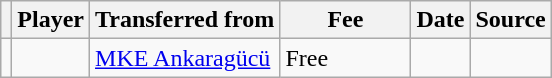<table class="wikitable plainrowheaders sortable">
<tr>
<th></th>
<th scope="col">Player</th>
<th>Transferred from</th>
<th style="width: 80px;">Fee</th>
<th scope="col">Date</th>
<th scope="col">Source</th>
</tr>
<tr>
<td align="center"></td>
<td> </td>
<td> <a href='#'>MKE Ankaragücü</a></td>
<td>Free</td>
<td></td>
<td></td>
</tr>
</table>
